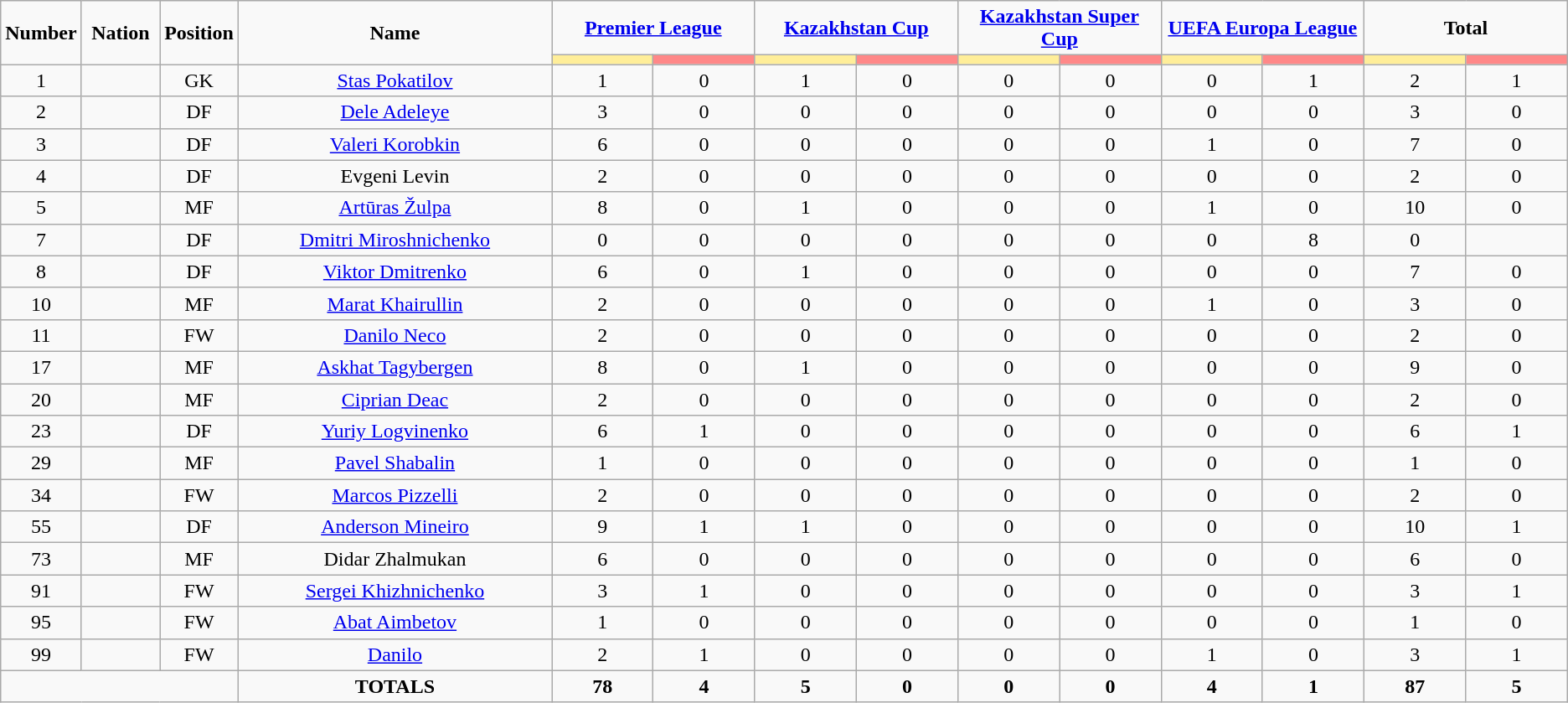<table class="wikitable" style="text-align:center;">
<tr>
<td rowspan="2"  style="width:5%; text-align:center;"><strong>Number</strong></td>
<td rowspan="2"  style="width:5%; text-align:center;"><strong>Nation</strong></td>
<td rowspan="2"  style="width:5%; text-align:center;"><strong>Position</strong></td>
<td rowspan="2"  style="width:20%; text-align:center;"><strong>Name</strong></td>
<td colspan="2" style="text-align:center;"><strong><a href='#'>Premier League</a></strong></td>
<td colspan="2" style="text-align:center;"><strong><a href='#'>Kazakhstan Cup</a></strong></td>
<td colspan="2" style="text-align:center;"><strong><a href='#'>Kazakhstan Super Cup</a></strong></td>
<td colspan="2" style="text-align:center;"><strong><a href='#'>UEFA Europa League</a></strong></td>
<td colspan="2" style="text-align:center;"><strong>Total</strong></td>
</tr>
<tr>
<th style="width:60px; background:#fe9;"></th>
<th style="width:60px; background:#ff8888;"></th>
<th style="width:60px; background:#fe9;"></th>
<th style="width:60px; background:#ff8888;"></th>
<th style="width:60px; background:#fe9;"></th>
<th style="width:60px; background:#ff8888;"></th>
<th style="width:60px; background:#fe9;"></th>
<th style="width:60px; background:#ff8888;"></th>
<th style="width:60px; background:#fe9;"></th>
<th style="width:60px; background:#ff8888;"></th>
</tr>
<tr>
<td>1</td>
<td></td>
<td>GK</td>
<td><a href='#'>Stas Pokatilov</a></td>
<td>1</td>
<td>0</td>
<td>1</td>
<td>0</td>
<td>0</td>
<td>0</td>
<td>0</td>
<td>1</td>
<td>2</td>
<td>1</td>
</tr>
<tr>
<td>2</td>
<td></td>
<td>DF</td>
<td><a href='#'>Dele Adeleye</a></td>
<td>3</td>
<td>0</td>
<td>0</td>
<td>0</td>
<td>0</td>
<td>0</td>
<td>0</td>
<td>0</td>
<td>3</td>
<td>0</td>
</tr>
<tr>
<td>3</td>
<td></td>
<td>DF</td>
<td><a href='#'>Valeri Korobkin</a></td>
<td>6</td>
<td>0</td>
<td>0</td>
<td>0</td>
<td>0</td>
<td>0</td>
<td>1</td>
<td>0</td>
<td>7</td>
<td>0</td>
</tr>
<tr>
<td>4</td>
<td></td>
<td>DF</td>
<td>Evgeni Levin</td>
<td>2</td>
<td>0</td>
<td>0</td>
<td>0</td>
<td>0</td>
<td>0</td>
<td>0</td>
<td>0</td>
<td>2</td>
<td>0</td>
</tr>
<tr>
<td>5</td>
<td></td>
<td>MF</td>
<td><a href='#'>Artūras Žulpa</a></td>
<td>8</td>
<td>0</td>
<td>1</td>
<td>0</td>
<td>0</td>
<td>0</td>
<td>1</td>
<td>0</td>
<td>10</td>
<td>0</td>
</tr>
<tr>
<td>7</td>
<td></td>
<td>DF</td>
<td><a href='#'>Dmitri Miroshnichenko</a></td>
<td 8>0</td>
<td>0</td>
<td>0</td>
<td>0</td>
<td>0</td>
<td>0</td>
<td>0</td>
<td>8</td>
<td>0</td>
</tr>
<tr>
<td>8</td>
<td></td>
<td>DF</td>
<td><a href='#'>Viktor Dmitrenko</a></td>
<td>6</td>
<td>0</td>
<td>1</td>
<td>0</td>
<td>0</td>
<td>0</td>
<td>0</td>
<td>0</td>
<td>7</td>
<td>0</td>
</tr>
<tr>
<td>10</td>
<td></td>
<td>MF</td>
<td><a href='#'>Marat Khairullin</a></td>
<td>2</td>
<td>0</td>
<td>0</td>
<td>0</td>
<td>0</td>
<td>0</td>
<td>1</td>
<td>0</td>
<td>3</td>
<td>0</td>
</tr>
<tr>
<td>11</td>
<td></td>
<td>FW</td>
<td><a href='#'>Danilo Neco</a></td>
<td>2</td>
<td>0</td>
<td>0</td>
<td>0</td>
<td>0</td>
<td>0</td>
<td>0</td>
<td>0</td>
<td>2</td>
<td>0</td>
</tr>
<tr>
<td>17</td>
<td></td>
<td>MF</td>
<td><a href='#'>Askhat Tagybergen</a></td>
<td>8</td>
<td>0</td>
<td>1</td>
<td>0</td>
<td>0</td>
<td>0</td>
<td>0</td>
<td>0</td>
<td>9</td>
<td>0</td>
</tr>
<tr>
<td>20</td>
<td></td>
<td>MF</td>
<td><a href='#'>Ciprian Deac</a></td>
<td>2</td>
<td>0</td>
<td>0</td>
<td>0</td>
<td>0</td>
<td>0</td>
<td>0</td>
<td>0</td>
<td>2</td>
<td>0</td>
</tr>
<tr>
<td>23</td>
<td></td>
<td>DF</td>
<td><a href='#'>Yuriy Logvinenko</a></td>
<td>6</td>
<td>1</td>
<td>0</td>
<td>0</td>
<td>0</td>
<td>0</td>
<td>0</td>
<td>0</td>
<td>6</td>
<td>1</td>
</tr>
<tr>
<td>29</td>
<td></td>
<td>MF</td>
<td><a href='#'>Pavel Shabalin</a></td>
<td>1</td>
<td>0</td>
<td>0</td>
<td>0</td>
<td>0</td>
<td>0</td>
<td>0</td>
<td>0</td>
<td>1</td>
<td>0</td>
</tr>
<tr>
<td>34</td>
<td></td>
<td>FW</td>
<td><a href='#'>Marcos Pizzelli</a></td>
<td>2</td>
<td>0</td>
<td>0</td>
<td>0</td>
<td>0</td>
<td>0</td>
<td>0</td>
<td>0</td>
<td>2</td>
<td>0</td>
</tr>
<tr>
<td>55</td>
<td></td>
<td>DF</td>
<td><a href='#'>Anderson Mineiro</a></td>
<td>9</td>
<td>1</td>
<td>1</td>
<td>0</td>
<td>0</td>
<td>0</td>
<td>0</td>
<td>0</td>
<td>10</td>
<td>1</td>
</tr>
<tr>
<td>73</td>
<td></td>
<td>MF</td>
<td>Didar Zhalmukan</td>
<td>6</td>
<td>0</td>
<td>0</td>
<td>0</td>
<td>0</td>
<td>0</td>
<td>0</td>
<td>0</td>
<td>6</td>
<td>0</td>
</tr>
<tr>
<td>91</td>
<td></td>
<td>FW</td>
<td><a href='#'>Sergei Khizhnichenko</a></td>
<td>3</td>
<td>1</td>
<td>0</td>
<td>0</td>
<td>0</td>
<td>0</td>
<td>0</td>
<td>0</td>
<td>3</td>
<td>1</td>
</tr>
<tr>
<td>95</td>
<td></td>
<td>FW</td>
<td><a href='#'>Abat Aimbetov</a></td>
<td>1</td>
<td>0</td>
<td>0</td>
<td>0</td>
<td>0</td>
<td>0</td>
<td>0</td>
<td>0</td>
<td>1</td>
<td>0</td>
</tr>
<tr>
<td>99</td>
<td></td>
<td>FW</td>
<td><a href='#'>Danilo</a></td>
<td>2</td>
<td>1</td>
<td>0</td>
<td>0</td>
<td>0</td>
<td>0</td>
<td>1</td>
<td>0</td>
<td>3</td>
<td>1</td>
</tr>
<tr>
<td colspan="3"></td>
<td><strong>TOTALS</strong></td>
<td><strong>78</strong></td>
<td><strong>4</strong></td>
<td><strong>5</strong></td>
<td><strong>0</strong></td>
<td><strong>0</strong></td>
<td><strong>0</strong></td>
<td><strong>4</strong></td>
<td><strong>1</strong></td>
<td><strong>87</strong></td>
<td><strong>5</strong></td>
</tr>
</table>
